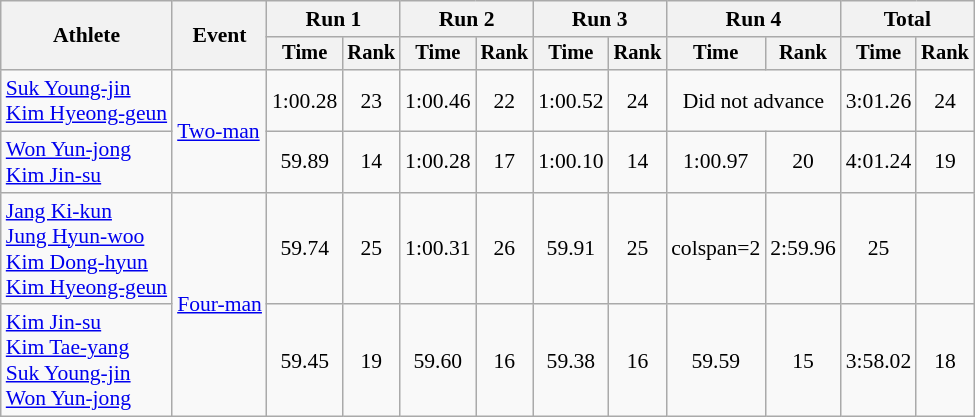<table class=wikitable style=text-align:center;font-size:90%>
<tr>
<th rowspan=2>Athlete</th>
<th rowspan=2>Event</th>
<th colspan=2>Run 1</th>
<th colspan=2>Run 2</th>
<th colspan=2>Run 3</th>
<th colspan=2>Run 4</th>
<th colspan=2>Total</th>
</tr>
<tr style=font-size:95%>
<th>Time</th>
<th>Rank</th>
<th>Time</th>
<th>Rank</th>
<th>Time</th>
<th>Rank</th>
<th>Time</th>
<th>Rank</th>
<th>Time</th>
<th>Rank</th>
</tr>
<tr>
<td align=left><a href='#'>Suk Young-jin</a><br><a href='#'>Kim Hyeong-geun</a></td>
<td align=left rowspan=2><a href='#'>Two-man</a></td>
<td>1:00.28</td>
<td>23</td>
<td>1:00.46</td>
<td>22</td>
<td>1:00.52</td>
<td>24</td>
<td colspan="2">Did not advance</td>
<td>3:01.26</td>
<td>24</td>
</tr>
<tr>
<td align=left><a href='#'>Won Yun-jong</a><br><a href='#'>Kim Jin-su</a></td>
<td>59.89</td>
<td>14</td>
<td>1:00.28</td>
<td>17</td>
<td>1:00.10</td>
<td>14</td>
<td>1:00.97</td>
<td>20</td>
<td>4:01.24</td>
<td>19</td>
</tr>
<tr>
<td align=left><a href='#'>Jang Ki-kun</a><br><a href='#'>Jung Hyun-woo</a><br><a href='#'>Kim Dong-hyun</a><br><a href='#'>Kim Hyeong-geun</a></td>
<td align=left rowspan=2><a href='#'>Four-man</a></td>
<td>59.74</td>
<td>25</td>
<td>1:00.31</td>
<td>26</td>
<td>59.91</td>
<td>25</td>
<td>colspan=2 </td>
<td>2:59.96</td>
<td>25</td>
</tr>
<tr>
<td align=left><a href='#'>Kim Jin-su</a><br><a href='#'>Kim Tae-yang</a><br><a href='#'>Suk Young-jin</a><br><a href='#'>Won Yun-jong</a></td>
<td>59.45</td>
<td>19</td>
<td>59.60</td>
<td>16</td>
<td>59.38</td>
<td>16</td>
<td>59.59</td>
<td>15</td>
<td>3:58.02</td>
<td>18</td>
</tr>
</table>
